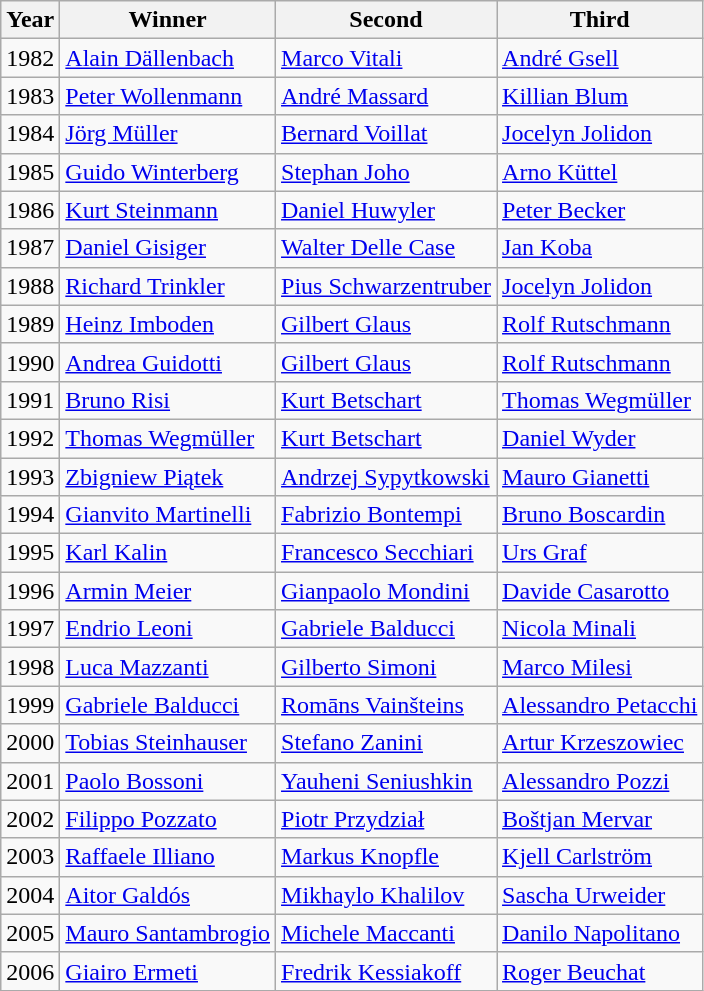<table class="wikitable sortable">
<tr>
<th>Year</th>
<th>Winner</th>
<th>Second</th>
<th>Third</th>
</tr>
<tr>
<td>1982</td>
<td> <a href='#'>Alain Dällenbach</a></td>
<td> <a href='#'>Marco Vitali</a></td>
<td> <a href='#'>André Gsell</a></td>
</tr>
<tr>
<td>1983</td>
<td> <a href='#'>Peter Wollenmann</a></td>
<td> <a href='#'>André Massard</a></td>
<td> <a href='#'>Killian Blum</a></td>
</tr>
<tr>
<td>1984</td>
<td> <a href='#'>Jörg Müller</a></td>
<td> <a href='#'>Bernard Voillat</a></td>
<td> <a href='#'>Jocelyn Jolidon</a></td>
</tr>
<tr>
<td>1985</td>
<td> <a href='#'>Guido Winterberg</a></td>
<td> <a href='#'>Stephan Joho</a></td>
<td> <a href='#'>Arno Küttel</a></td>
</tr>
<tr>
<td>1986</td>
<td> <a href='#'>Kurt Steinmann</a></td>
<td> <a href='#'>Daniel Huwyler</a></td>
<td> <a href='#'>Peter Becker</a></td>
</tr>
<tr>
<td>1987</td>
<td> <a href='#'>Daniel Gisiger</a></td>
<td> <a href='#'>Walter Delle Case</a></td>
<td> <a href='#'>Jan Koba</a></td>
</tr>
<tr>
<td>1988</td>
<td> <a href='#'>Richard Trinkler</a></td>
<td> <a href='#'>Pius Schwarzentruber</a></td>
<td> <a href='#'>Jocelyn Jolidon</a></td>
</tr>
<tr>
<td>1989</td>
<td> <a href='#'>Heinz Imboden</a></td>
<td> <a href='#'>Gilbert Glaus</a></td>
<td> <a href='#'>Rolf Rutschmann</a></td>
</tr>
<tr>
<td>1990</td>
<td> <a href='#'>Andrea Guidotti</a></td>
<td> <a href='#'>Gilbert Glaus</a></td>
<td> <a href='#'>Rolf Rutschmann</a></td>
</tr>
<tr>
<td>1991</td>
<td> <a href='#'>Bruno Risi</a></td>
<td> <a href='#'>Kurt Betschart</a></td>
<td> <a href='#'>Thomas Wegmüller</a></td>
</tr>
<tr>
<td>1992</td>
<td> <a href='#'>Thomas Wegmüller</a></td>
<td> <a href='#'>Kurt Betschart</a></td>
<td> <a href='#'>Daniel Wyder</a></td>
</tr>
<tr>
<td>1993</td>
<td> <a href='#'>Zbigniew Piątek</a></td>
<td> <a href='#'>Andrzej Sypytkowski</a></td>
<td> <a href='#'>Mauro Gianetti</a></td>
</tr>
<tr>
<td>1994</td>
<td> <a href='#'>Gianvito Martinelli</a></td>
<td> <a href='#'>Fabrizio Bontempi</a></td>
<td> <a href='#'>Bruno Boscardin</a></td>
</tr>
<tr>
<td>1995</td>
<td> <a href='#'>Karl Kalin</a></td>
<td> <a href='#'>Francesco Secchiari</a></td>
<td> <a href='#'>Urs Graf</a></td>
</tr>
<tr>
<td>1996</td>
<td> <a href='#'>Armin Meier</a></td>
<td> <a href='#'>Gianpaolo Mondini</a></td>
<td> <a href='#'>Davide Casarotto</a></td>
</tr>
<tr>
<td>1997</td>
<td> <a href='#'>Endrio Leoni</a></td>
<td> <a href='#'>Gabriele Balducci</a></td>
<td> <a href='#'>Nicola Minali</a></td>
</tr>
<tr>
<td>1998</td>
<td> <a href='#'>Luca Mazzanti</a></td>
<td> <a href='#'>Gilberto Simoni</a></td>
<td> <a href='#'>Marco Milesi</a></td>
</tr>
<tr>
<td>1999</td>
<td> <a href='#'>Gabriele Balducci</a></td>
<td> <a href='#'>Romāns Vainšteins</a></td>
<td> <a href='#'>Alessandro Petacchi</a></td>
</tr>
<tr>
<td>2000</td>
<td> <a href='#'>Tobias Steinhauser</a></td>
<td> <a href='#'>Stefano Zanini</a></td>
<td> <a href='#'>Artur Krzeszowiec</a></td>
</tr>
<tr>
<td>2001</td>
<td> <a href='#'>Paolo Bossoni</a></td>
<td> <a href='#'>Yauheni Seniushkin</a></td>
<td> <a href='#'>Alessandro Pozzi</a></td>
</tr>
<tr>
<td>2002</td>
<td> <a href='#'>Filippo Pozzato</a></td>
<td> <a href='#'>Piotr Przydział</a></td>
<td> <a href='#'>Boštjan Mervar</a></td>
</tr>
<tr>
<td>2003</td>
<td> <a href='#'>Raffaele Illiano</a></td>
<td> <a href='#'>Markus Knopfle</a></td>
<td> <a href='#'>Kjell Carlström</a></td>
</tr>
<tr>
<td>2004</td>
<td> <a href='#'>Aitor Galdós</a></td>
<td> <a href='#'>Mikhaylo Khalilov</a></td>
<td> <a href='#'>Sascha Urweider</a></td>
</tr>
<tr>
<td>2005</td>
<td> <a href='#'>Mauro Santambrogio</a></td>
<td> <a href='#'>Michele Maccanti</a></td>
<td> <a href='#'>Danilo Napolitano</a></td>
</tr>
<tr>
<td>2006</td>
<td> <a href='#'>Giairo Ermeti</a></td>
<td> <a href='#'>Fredrik Kessiakoff</a></td>
<td> <a href='#'>Roger Beuchat</a></td>
</tr>
</table>
